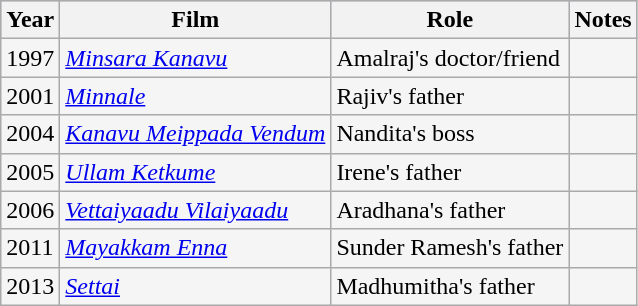<table class="wikitable sortable" style="background:#f5f5f5;">
<tr style="background:#B0C4DE;">
<th>Year</th>
<th>Film</th>
<th>Role</th>
<th class=unsortable>Notes</th>
</tr>
<tr>
<td>1997</td>
<td><em><a href='#'>Minsara Kanavu</a></em></td>
<td>Amalraj's doctor/friend</td>
<td></td>
</tr>
<tr>
<td>2001</td>
<td><em><a href='#'>Minnale</a></em></td>
<td>Rajiv's father</td>
<td></td>
</tr>
<tr>
<td>2004</td>
<td><em><a href='#'>Kanavu Meippada Vendum</a></em></td>
<td>Nandita's boss</td>
<td></td>
</tr>
<tr>
<td>2005</td>
<td><em><a href='#'>Ullam Ketkume</a></em></td>
<td>Irene's father</td>
<td></td>
</tr>
<tr>
<td>2006</td>
<td><em><a href='#'>Vettaiyaadu Vilaiyaadu</a></em></td>
<td>Aradhana's father</td>
<td></td>
</tr>
<tr>
<td>2011</td>
<td><em><a href='#'>Mayakkam Enna</a></em></td>
<td>Sunder Ramesh's father</td>
<td></td>
</tr>
<tr>
<td>2013</td>
<td><em><a href='#'>Settai</a></em></td>
<td>Madhumitha's father</td>
<td></td>
</tr>
</table>
